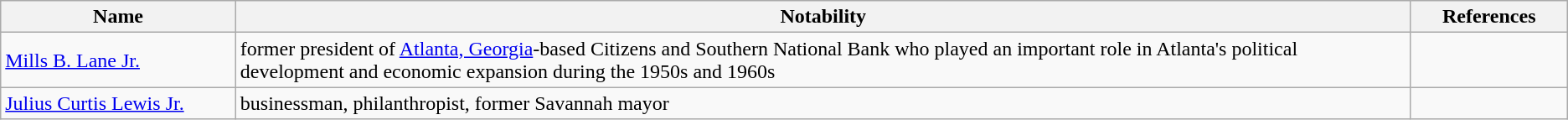<table class="wikitable sortable">
<tr>
<th style="width:15%;">Name</th>
<th style="width:75%;">Notability</th>
<th style="width:10%;" class="unsortable">References</th>
</tr>
<tr>
<td><a href='#'>Mills B. Lane Jr.</a></td>
<td>former president of <a href='#'>Atlanta, Georgia</a>-based Citizens and Southern National Bank who played an important role in Atlanta's political development and economic expansion during the 1950s and 1960s</td>
<td></td>
</tr>
<tr>
<td><a href='#'>Julius Curtis Lewis Jr.</a></td>
<td>businessman, philanthropist, former Savannah mayor</td>
<td></td>
</tr>
</table>
